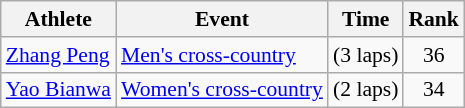<table class=wikitable style=font-size:90%;>
<tr>
<th>Athlete</th>
<th>Event</th>
<th>Time</th>
<th>Rank</th>
</tr>
<tr align=center>
<td align=left><a href='#'>Zhang Peng</a></td>
<td align=left><a href='#'>Men's cross-country</a></td>
<td> (3 laps)</td>
<td>36</td>
</tr>
<tr align=center>
<td align=left><a href='#'>Yao Bianwa</a></td>
<td align=left><a href='#'>Women's cross-country</a></td>
<td> (2 laps)</td>
<td>34</td>
</tr>
</table>
